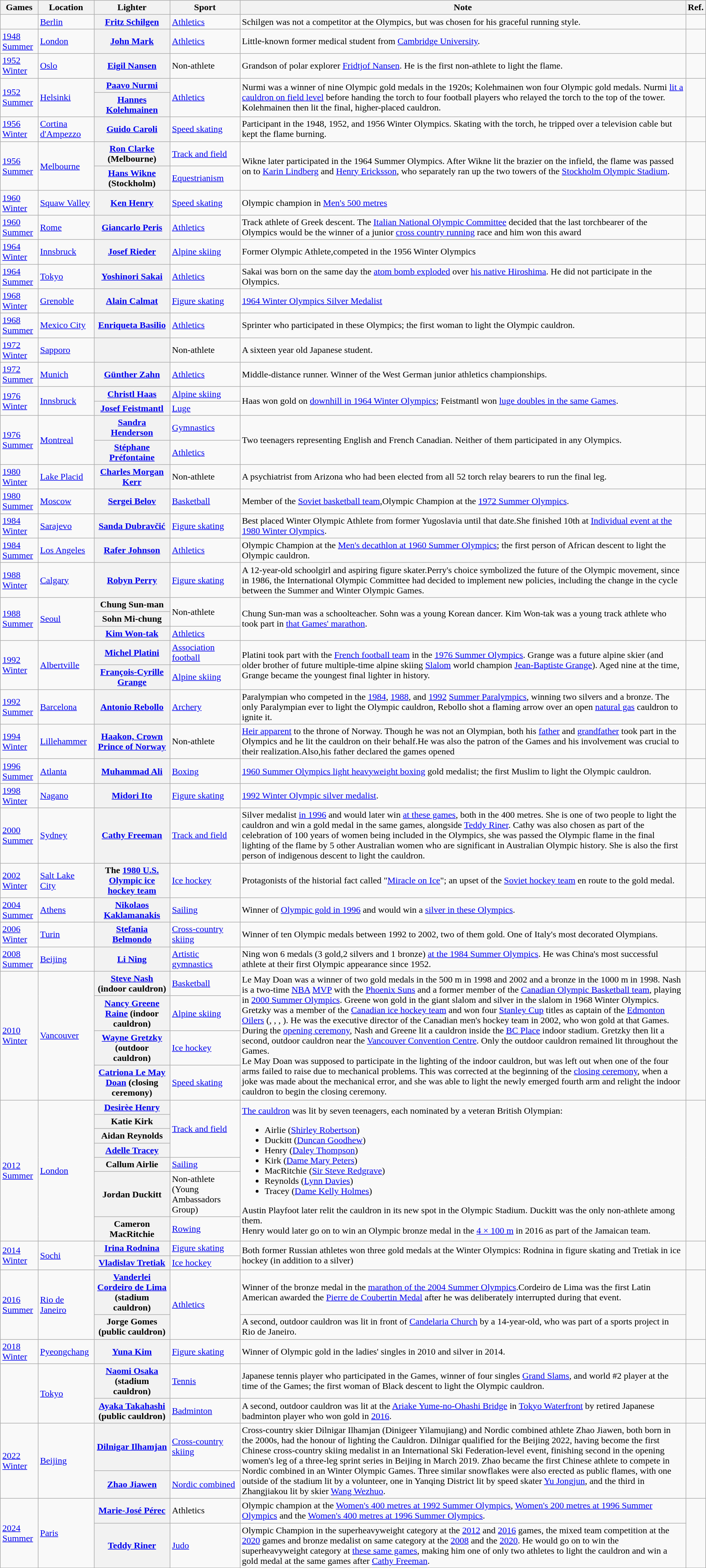<table class="wikitable sortable plainrowheaders">
<tr>
<th scope="col">Games</th>
<th scope="col">Location</th>
<th scope="col">Lighter</th>
<th scope="col">Sport</th>
<th scope="col">Note</th>
<th class="unsortable">Ref.</th>
</tr>
<tr>
<td></td>
<td><a href='#'>Berlin</a></td>
<th scope="row"><a href='#'>Fritz Schilgen</a></th>
<td><a href='#'>Athletics</a></td>
<td>Schilgen was not a competitor at the Olympics, but was chosen for his graceful running style.</td>
<td></td>
</tr>
<tr>
<td><a href='#'>1948 Summer</a></td>
<td><a href='#'>London</a></td>
<th scope="row"><a href='#'>John Mark</a></th>
<td><a href='#'>Athletics</a></td>
<td>Little-known former medical student from <a href='#'>Cambridge University</a>.</td>
<td></td>
</tr>
<tr>
<td><a href='#'>1952 Winter</a></td>
<td><a href='#'>Oslo</a></td>
<th scope="row"><a href='#'>Eigil Nansen</a></th>
<td>Non-athlete</td>
<td>Grandson of polar explorer <a href='#'>Fridtjof Nansen</a>. He is the first non-athlete to light the flame.</td>
<td></td>
</tr>
<tr>
<td rowspan="2"><a href='#'>1952 Summer</a></td>
<td rowspan="2"><a href='#'>Helsinki</a></td>
<th scope="row"><a href='#'>Paavo Nurmi</a></th>
<td rowspan="2"><a href='#'>Athletics</a></td>
<td rowspan="2">Nurmi was a winner of nine Olympic gold medals in the 1920s; Kolehmainen won four Olympic gold medals. Nurmi <a href='#'>lit a cauldron on field level</a> before handing the torch to four football players who relayed the torch to the top of the tower. Kolehmainen then lit the final, higher-placed cauldron.</td>
<td rowspan="2"></td>
</tr>
<tr>
<th scope="row"><a href='#'>Hannes Kolehmainen</a></th>
</tr>
<tr>
<td><a href='#'>1956 Winter</a></td>
<td><a href='#'>Cortina d'Ampezzo</a></td>
<th scope="row"><a href='#'>Guido Caroli</a></th>
<td><a href='#'>Speed skating</a></td>
<td>Participant in the 1948, 1952, and 1956 Winter Olympics. Skating with the torch, he tripped over a television cable but kept the flame burning.</td>
<td></td>
</tr>
<tr>
<td rowspan="2"><a href='#'>1956 Summer</a></td>
<td rowspan="2"><a href='#'>Melbourne</a></td>
<th scope="row"><a href='#'>Ron Clarke</a> (Melbourne)</th>
<td><a href='#'>Track and field</a></td>
<td rowspan="2">Wikne later participated in the 1964 Summer Olympics. After Wikne lit the brazier on the infield, the flame was passed on to <a href='#'>Karin Lindberg</a> and <a href='#'>Henry Ericksson</a>, who separately ran up the two towers of the <a href='#'>Stockholm Olympic Stadium</a>.</td>
<td rowspan="2"></td>
</tr>
<tr>
<th scope="row"><a href='#'>Hans Wikne</a> (Stockholm)</th>
<td><a href='#'>Equestrianism</a></td>
</tr>
<tr>
<td><a href='#'>1960 Winter</a></td>
<td><a href='#'>Squaw Valley</a></td>
<th scope="row"><a href='#'>Ken Henry</a></th>
<td><a href='#'>Speed skating</a></td>
<td>Olympic champion in <a href='#'>Men's 500 metres</a></td>
<td></td>
</tr>
<tr>
<td><a href='#'>1960 Summer</a></td>
<td><a href='#'>Rome</a></td>
<th scope="row"><a href='#'>Giancarlo Peris</a></th>
<td><a href='#'>Athletics</a></td>
<td>Track athlete of Greek descent. The <a href='#'>Italian National Olympic Committee</a> decided that the last torchbearer of the Olympics would be the winner of a junior <a href='#'>cross country running</a> race and him won this award</td>
<td></td>
</tr>
<tr>
<td><a href='#'>1964 Winter</a></td>
<td><a href='#'>Innsbruck</a></td>
<th scope="row"><a href='#'>Josef Rieder</a></th>
<td><a href='#'>Alpine skiing</a></td>
<td>Former Olympic Athlete,competed in the 1956 Winter Olympics</td>
<td></td>
</tr>
<tr>
<td><a href='#'>1964 Summer</a></td>
<td><a href='#'>Tokyo</a></td>
<th scope="row"><a href='#'>Yoshinori Sakai</a></th>
<td><a href='#'>Athletics</a></td>
<td>Sakai was born on the same day the <a href='#'>atom bomb exploded</a> over <a href='#'>his native Hiroshima</a>. He did not participate in the Olympics.</td>
<td></td>
</tr>
<tr>
<td><a href='#'>1968 Winter</a></td>
<td><a href='#'>Grenoble</a></td>
<th scope="row"><a href='#'>Alain Calmat</a></th>
<td><a href='#'>Figure skating</a></td>
<td><a href='#'>1964 Winter Olympics Silver Medalist</a></td>
<td></td>
</tr>
<tr>
<td><a href='#'>1968 Summer</a></td>
<td><a href='#'>Mexico City</a></td>
<th scope="row"><a href='#'>Enriqueta Basilio</a></th>
<td><a href='#'>Athletics</a></td>
<td>Sprinter who participated in these Olympics; the first woman to light the Olympic cauldron.</td>
<td></td>
</tr>
<tr>
<td><a href='#'>1972 Winter</a></td>
<td><a href='#'>Sapporo</a></td>
<th scope="row"></th>
<td>Non-athlete</td>
<td>A sixteen year old Japanese student.</td>
<td></td>
</tr>
<tr>
<td><a href='#'>1972 Summer</a></td>
<td><a href='#'>Munich</a></td>
<th scope="row"><a href='#'>Günther Zahn</a></th>
<td><a href='#'>Athletics</a></td>
<td>Middle-distance runner. Winner of the West German junior athletics championships.</td>
<td></td>
</tr>
<tr>
<td rowspan="2"><a href='#'>1976 Winter</a></td>
<td rowspan="2"><a href='#'>Innsbruck</a></td>
<th scope="row"><a href='#'>Christl Haas</a></th>
<td><a href='#'>Alpine skiing</a></td>
<td rowspan="2">Haas won gold on <a href='#'>downhill in 1964 Winter Olympics</a>; Feistmantl won <a href='#'>luge doubles in the same Games</a>.</td>
<td rowspan="2"></td>
</tr>
<tr>
<th scope="row"><a href='#'>Josef Feistmantl</a></th>
<td><a href='#'>Luge</a></td>
</tr>
<tr>
<td rowspan="2"><a href='#'>1976 Summer</a></td>
<td rowspan="2"><a href='#'>Montreal</a></td>
<th scope="row"><a href='#'>Sandra Henderson</a></th>
<td><a href='#'>Gymnastics</a></td>
<td rowspan="2">Two teenagers representing English and French Canadian. Neither of them participated in any Olympics.</td>
<td rowspan="2"></td>
</tr>
<tr>
<th scope="row"><a href='#'>Stéphane Préfontaine</a></th>
<td><a href='#'>Athletics</a></td>
</tr>
<tr>
<td><a href='#'>1980 Winter</a></td>
<td><a href='#'>Lake Placid</a></td>
<th scope="row"><a href='#'>Charles Morgan Kerr</a></th>
<td>Non-athlete</td>
<td>A psychiatrist from Arizona who had been elected from all 52 torch relay bearers to run the final leg.</td>
<td></td>
</tr>
<tr>
<td><a href='#'>1980 Summer</a></td>
<td><a href='#'>Moscow</a></td>
<th scope="row"><a href='#'>Sergei Belov</a></th>
<td><a href='#'>Basketball</a></td>
<td>Member of the <a href='#'>Soviet basketball team</a>,Olympic Champion at the <a href='#'>1972 Summer Olympics</a>.</td>
<td></td>
</tr>
<tr>
<td><a href='#'>1984 Winter</a></td>
<td><a href='#'>Sarajevo</a></td>
<th scope="row"><a href='#'>Sanda Dubravčić</a></th>
<td><a href='#'>Figure skating</a></td>
<td>Best placed Winter Olympic Athlete from former Yugoslavia until that date.She finished 10th at <a href='#'>Individual event at the 1980 Winter Olympics</a>.</td>
<td></td>
</tr>
<tr>
<td><a href='#'>1984 Summer</a></td>
<td><a href='#'>Los Angeles</a></td>
<th scope="row"><a href='#'>Rafer Johnson</a></th>
<td><a href='#'>Athletics</a></td>
<td>Olympic Champion at the <a href='#'>Men's decathlon at 1960 Summer Olympics</a>; the first person of African descent to light the Olympic cauldron.</td>
<td></td>
</tr>
<tr>
<td><a href='#'>1988 Winter</a></td>
<td><a href='#'>Calgary</a></td>
<th scope="row"><a href='#'>Robyn Perry</a></th>
<td><a href='#'>Figure skating</a></td>
<td>A 12-year-old schoolgirl and aspiring figure skater.Perry's choice symbolized the future of the Olympic movement, since in 1986, the International Olympic Committee had decided to implement new policies, including the change in the cycle between the Summer and Winter Olympic Games.</td>
<td></td>
</tr>
<tr>
<td rowspan="3"><a href='#'>1988 Summer</a></td>
<td rowspan="3"><a href='#'>Seoul</a></td>
<th scope="row">Chung Sun-man</th>
<td rowspan="2">Non-athlete</td>
<td rowspan="3">Chung Sun-man was a schoolteacher. Sohn was a young Korean dancer. Kim Won-tak was a young track athlete who took part in <a href='#'>that Games' marathon</a>.</td>
<td rowspan="3"></td>
</tr>
<tr>
<th scope="row">Sohn Mi-chung</th>
</tr>
<tr>
<th scope="row"><a href='#'>Kim Won-tak</a></th>
<td><a href='#'>Athletics</a></td>
</tr>
<tr>
<td rowspan="2"><a href='#'>1992 Winter</a></td>
<td rowspan="2"><a href='#'>Albertville</a></td>
<th scope="row"><a href='#'>Michel Platini</a></th>
<td><a href='#'>Association football</a></td>
<td rowspan="2">Platini took part with the <a href='#'>French football team</a> in the <a href='#'>1976 Summer Olympics</a>. Grange was a future alpine skier (and older brother of future multiple-time alpine skiing <a href='#'>Slalom</a> world champion <a href='#'>Jean-Baptiste Grange</a>). Aged nine at the time, Grange became the youngest final lighter in history.</td>
<td rowspan="2"></td>
</tr>
<tr>
<th scope="row"><a href='#'>François-Cyrille Grange</a></th>
<td><a href='#'>Alpine skiing</a></td>
</tr>
<tr>
<td><a href='#'>1992 Summer</a></td>
<td><a href='#'>Barcelona</a></td>
<th scope="row"><a href='#'>Antonio Rebollo</a></th>
<td><a href='#'>Archery</a></td>
<td>Paralympian who competed in the <a href='#'>1984</a>, <a href='#'>1988</a>, and <a href='#'>1992</a> <a href='#'>Summer Paralympics</a>, winning two silvers and a bronze. The only Paralympian ever to light the Olympic cauldron, Rebollo shot a flaming arrow over an open <a href='#'>natural gas</a> cauldron to ignite it.</td>
<td></td>
</tr>
<tr>
<td><a href='#'>1994 Winter</a></td>
<td><a href='#'>Lillehammer</a></td>
<th scope="row"><a href='#'>Haakon, Crown Prince of Norway</a></th>
<td>Non-athlete</td>
<td><a href='#'>Heir apparent</a> to the throne of Norway. Though he was not an Olympian, both his <a href='#'>father</a> and <a href='#'>grandfather</a>  took part in the Olympics and he lit the cauldron on their behalf.He was also the patron of the Games and his involvement was crucial to their realization.Also,his father declared the games opened</td>
<td></td>
</tr>
<tr>
<td><a href='#'>1996 Summer</a></td>
<td><a href='#'>Atlanta</a></td>
<th scope="row"><a href='#'>Muhammad Ali</a></th>
<td><a href='#'>Boxing</a></td>
<td><a href='#'>1960 Summer Olympics light heavyweight boxing</a> gold medalist; the first Muslim to light the  Olympic cauldron.</td>
<td></td>
</tr>
<tr>
<td><a href='#'>1998 Winter</a></td>
<td><a href='#'>Nagano</a></td>
<th scope="row"><a href='#'>Midori Ito</a></th>
<td><a href='#'>Figure skating</a></td>
<td><a href='#'>1992 Winter Olympic silver medalist</a>.</td>
<td></td>
</tr>
<tr>
<td><a href='#'>2000 Summer</a></td>
<td><a href='#'>Sydney</a></td>
<th scope="row"><a href='#'>Cathy Freeman</a></th>
<td><a href='#'>Track and field</a></td>
<td>Silver medalist <a href='#'>in 1996</a> and would later win <a href='#'>at these games</a>, both in the 400 metres. She is one of two people to light the cauldron and win a gold medal in the same games, alongside <a href='#'>Teddy Riner</a>. Cathy was also chosen as part of the celebration of 100 years of women being included in the Olympics, she was passed the Olympic flame in the final lighting of the flame by 5 other Australian women who are significant in Australian Olympic history. She is also the first person of indigenous descent to light the cauldron.</td>
<td></td>
</tr>
<tr>
<td><a href='#'>2002 Winter</a></td>
<td><a href='#'>Salt Lake City</a></td>
<th scope="row">The <a href='#'>1980 U.S. Olympic ice hockey team</a></th>
<td><a href='#'>Ice hockey</a></td>
<td>Protagonists of the historial fact called "<a href='#'>Miracle on Ice</a>"; an upset of the <a href='#'>Soviet hockey team</a> en route to the gold medal.</td>
<td></td>
</tr>
<tr>
<td><a href='#'>2004 Summer</a></td>
<td><a href='#'>Athens</a></td>
<th scope="row"><a href='#'>Nikolaos Kaklamanakis</a></th>
<td><a href='#'>Sailing</a></td>
<td>Winner of <a href='#'>Olympic gold in 1996</a> and would win a <a href='#'>silver in these Olympics</a>.</td>
<td></td>
</tr>
<tr>
<td><a href='#'>2006 Winter</a></td>
<td><a href='#'>Turin</a></td>
<th scope="row"><a href='#'>Stefania Belmondo</a></th>
<td><a href='#'>Cross-country skiing</a></td>
<td>Winner of ten Olympic medals between 1992 to 2002, two of them gold. One of Italy's most decorated Olympians.</td>
<td></td>
</tr>
<tr>
<td><a href='#'>2008 Summer</a></td>
<td><a href='#'>Beijing</a></td>
<th scope="row"><a href='#'>Li Ning</a></th>
<td><a href='#'>Artistic gymnastics</a></td>
<td>Ning won 6 medals (3 gold,2 silvers and 1 bronze) <a href='#'>at the 1984 Summer Olympics</a>. He was China's most successful athlete at their first Olympic appearance since 1952.</td>
<td></td>
</tr>
<tr>
<td rowspan="4"><a href='#'>2010 Winter</a></td>
<td rowspan="4"><a href='#'>Vancouver</a></td>
<th scope="row"><a href='#'>Steve Nash</a> (indoor cauldron)</th>
<td><a href='#'>Basketball</a></td>
<td rowspan="4">Le May Doan was a winner of two gold medals in the 500 m in 1998 and 2002 and a bronze in the 1000 m in 1998. Nash is a two-time <a href='#'>NBA</a> <a href='#'>MVP</a> with the <a href='#'>Phoenix Suns</a> and a former member of the <a href='#'>Canadian Olympic Basketball team</a>, playing in <a href='#'>2000 Summer Olympics</a>. Greene won gold in the giant slalom and silver in the slalom in 1968 Winter Olympics. Gretzky was a member of the <a href='#'>Canadian ice hockey team</a> and won four <a href='#'>Stanley Cup</a> titles as captain of the <a href='#'>Edmonton Oilers</a> (, , , ). He was the executive director of the Canadian men's hockey team in 2002, who won gold at that Games.<br>During the <a href='#'>opening ceremony</a>, Nash and Greene lit a cauldron inside the <a href='#'>BC Place</a> indoor stadium. Gretzky then lit a second, outdoor cauldron near the <a href='#'>Vancouver Convention Centre</a>. Only the outdoor cauldron remained lit throughout the Games.<br>Le May Doan was supposed to participate in the lighting of the indoor cauldron, but was left out when one of the four arms failed to raise due to mechanical problems. This was corrected at the beginning of the <a href='#'>closing ceremony</a>, when a joke was made about the mechanical error, and she was able to light the newly emerged fourth arm and relight the indoor cauldron to begin the closing ceremony.</td>
<td rowspan="4"></td>
</tr>
<tr>
<th scope="row"><a href='#'>Nancy Greene Raine</a> (indoor cauldron)</th>
<td><a href='#'>Alpine skiing</a></td>
</tr>
<tr>
<th scope="row"><a href='#'>Wayne Gretzky</a> (outdoor cauldron)</th>
<td><a href='#'>Ice hockey</a></td>
</tr>
<tr>
<th scope="row"><a href='#'>Catriona Le May Doan</a> (closing ceremony)</th>
<td><a href='#'>Speed skating</a></td>
</tr>
<tr>
<td rowspan="7"><a href='#'>2012 Summer</a></td>
<td rowspan="7"><a href='#'>London</a></td>
<th scope="row"><a href='#'>Desirèe Henry</a></th>
<td rowspan="4"><a href='#'>Track and field</a></td>
<td rowspan="7"><a href='#'>The cauldron</a> was lit by seven teenagers, each nominated by a veteran British Olympian:<br><ul><li>Airlie (<a href='#'>Shirley Robertson</a>)</li><li>Duckitt (<a href='#'>Duncan Goodhew</a>)</li><li>Henry (<a href='#'>Daley Thompson</a>)</li><li>Kirk (<a href='#'>Dame Mary Peters</a>)</li><li>MacRitchie (<a href='#'>Sir Steve Redgrave</a>)</li><li>Reynolds (<a href='#'>Lynn Davies</a>)</li><li>Tracey (<a href='#'>Dame Kelly Holmes</a>)</li></ul>Austin Playfoot later relit the cauldron in its new spot in the Olympic Stadium. Duckitt was the only non-athlete among them.<br>Henry would later go on to win an Olympic bronze medal in the <a href='#'>4 × 100 m</a> in 2016 as part of the Jamaican team.</td>
<td rowspan="7"></td>
</tr>
<tr>
<th scope="row">Katie Kirk</th>
</tr>
<tr>
<th scope="row">Aidan Reynolds</th>
</tr>
<tr>
<th scope="row"><a href='#'>Adelle Tracey</a></th>
</tr>
<tr>
<th scope="row">Callum Airlie</th>
<td><a href='#'>Sailing</a></td>
</tr>
<tr>
<th scope="row">Jordan Duckitt</th>
<td>Non-athlete (Young Ambassadors Group)</td>
</tr>
<tr>
<th scope="row">Cameron MacRitchie</th>
<td><a href='#'>Rowing</a></td>
</tr>
<tr>
<td rowspan="2"><a href='#'>2014 Winter</a></td>
<td rowspan="2"><a href='#'>Sochi</a></td>
<th scope="row"><a href='#'>Irina Rodnina</a></th>
<td><a href='#'>Figure skating</a></td>
<td rowspan="2">Both former Russian athletes won three gold medals at the Winter Olympics: Rodnina in figure skating and Tretiak in ice hockey (in addition to a silver)</td>
<td rowspan="2"></td>
</tr>
<tr>
<th scope="row"><a href='#'>Vladislav Tretiak</a></th>
<td><a href='#'>Ice hockey</a></td>
</tr>
<tr>
<td rowspan="2"><a href='#'>2016 Summer</a></td>
<td rowspan="2"><a href='#'>Rio de Janeiro</a></td>
<th scope="row"><a href='#'>Vanderlei Cordeiro de Lima</a><br>(stadium cauldron)</th>
<td rowspan="2"><a href='#'>Athletics</a></td>
<td>Winner of the bronze medal in the <a href='#'>marathon of the 2004 Summer Olympics</a>.Cordeiro de Lima was the first Latin American awarded the <a href='#'>Pierre de Coubertin Medal</a> after he was deliberately interrupted during that event.</td>
<td rowspan="2"></td>
</tr>
<tr>
<th scope="row">Jorge Gomes <br> (public cauldron)</th>
<td>A second, outdoor cauldron was lit in front of <a href='#'>Candelaria Church</a> by a 14-year-old, who was part of a sports project in Rio de Janeiro.</td>
</tr>
<tr>
<td><a href='#'>2018 Winter</a></td>
<td><a href='#'>Pyeongchang</a></td>
<th scope="row"><a href='#'>Yuna Kim</a></th>
<td><a href='#'>Figure skating</a></td>
<td>Winner of Olympic gold in the ladies' singles in 2010 and silver in 2014.</td>
<td></td>
</tr>
<tr>
<td rowspan="2"></td>
<td rowspan="2"><a href='#'>Tokyo</a></td>
<th scope="row"><a href='#'>Naomi Osaka</a> (stadium cauldron)</th>
<td><a href='#'>Tennis</a></td>
<td>Japanese tennis player who participated in the Games, winner of four singles <a href='#'>Grand Slams</a>, and world #2 player at the time of the Games; the first woman of Black descent to light the Olympic cauldron.</td>
<td></td>
</tr>
<tr>
<th scope="row"><a href='#'>Ayaka Takahashi</a> (public cauldron)</th>
<td><a href='#'>Badminton</a></td>
<td>A second, outdoor cauldron was lit at the <a href='#'>Ariake Yume-no-Ohashi Bridge</a> in <a href='#'>Tokyo Waterfront</a> by retired Japanese badminton player who won gold in <a href='#'>2016</a>.</td>
<td></td>
</tr>
<tr>
<td rowspan="2"><a href='#'>2022 Winter</a></td>
<td rowspan="2"><a href='#'>Beijing</a></td>
<th scope="row"><a href='#'>Dilnigar Ilhamjan</a></th>
<td><a href='#'>Cross-country skiing</a></td>
<td rowspan="2">Cross-country skier Dilnigar Ilhamjan (Dinigeer Yilamujiang) and Nordic combined athlete Zhao Jiawen, both born in the 2000s, had the honour of lighting the Cauldron. Dilnigar qualified for the Beijing 2022, having become the first Chinese cross-country skiing medalist in an International Ski Federation-level event, finishing second in the opening women's leg of a three-leg sprint series in Beijing in March 2019. Zhao became the first Chinese athlete to compete in Nordic combined in an Winter Olympic Games. Three similar snowflakes were also erected as public flames, with one outside of the stadium lit by a volunteer, one in Yanqing District lit by speed skater <a href='#'>Yu Jongjun</a>, and the third in Zhangjiakou lit by skier <a href='#'>Wang Wezhuo</a>.</td>
<td rowspan="2"></td>
</tr>
<tr>
<th scope="row"><a href='#'>Zhao Jiawen</a></th>
<td><a href='#'>Nordic combined</a></td>
</tr>
<tr>
<td rowspan="2"><a href='#'>2024 Summer</a></td>
<td rowspan="2"><a href='#'>Paris</a></td>
<th scope="row"><a href='#'>Marie-José Pérec</a></th>
<td>Athletics</td>
<td>Olympic champion at the <a href='#'>Women's 400 metres at 1992 Summer Olympics</a>, <a href='#'>Women's 200 metres at 1996 Summer Olympics</a> and the <a href='#'>Women's 400 metres at 1996 Summer Olympics</a>.</td>
<td rowspan="2"></td>
</tr>
<tr>
<th scope="row"><a href='#'>Teddy Riner</a></th>
<td><a href='#'>Judo</a></td>
<td>Olympic Champion in the superheavyweight category at the <a href='#'>2012</a> and <a href='#'>2016</a> games, the mixed team competition at the <a href='#'>2020</a> games and bronze medalist on same category at the <a href='#'>2008</a> and the <a href='#'>2020</a>. He would go on to win the superheavyweight category at <a href='#'>these same games</a>, making him one of only two athletes to light the cauldron and win a gold medal at the same games after <a href='#'>Cathy Freeman</a>.</td>
</tr>
<tr>
</tr>
</table>
